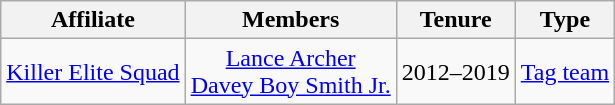<table class="wikitable sortable" style="text-align:center;">
<tr>
<th>Affiliate</th>
<th>Members</th>
<th>Tenure</th>
<th>Type</th>
</tr>
<tr>
<td><a href='#'>Killer Elite Squad</a></td>
<td><a href='#'>Lance Archer</a><br><a href='#'>Davey Boy Smith Jr.</a></td>
<td>2012–2019</td>
<td><a href='#'>Tag team</a></td>
</tr>
</table>
